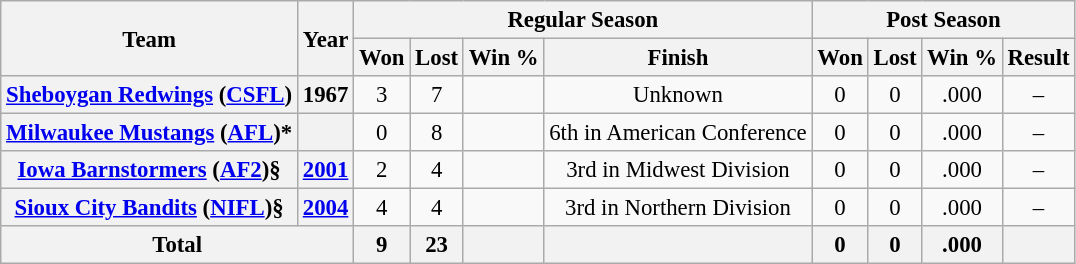<table class="wikitable" style="font-size: 95%; text-align:center;">
<tr>
<th rowspan="2">Team</th>
<th rowspan="2">Year</th>
<th colspan="4">Regular Season</th>
<th colspan="4">Post Season</th>
</tr>
<tr>
<th>Won</th>
<th>Lost</th>
<th>Win %</th>
<th>Finish</th>
<th>Won</th>
<th>Lost</th>
<th>Win %</th>
<th>Result</th>
</tr>
<tr>
<th><a href='#'>Sheboygan Redwings</a> (<a href='#'>CSFL</a>)</th>
<th>1967</th>
<td>3</td>
<td>7</td>
<td></td>
<td>Unknown</td>
<td>0</td>
<td>0</td>
<td>.000</td>
<td>–</td>
</tr>
<tr>
<th><a href='#'>Milwaukee Mustangs</a> (<a href='#'>AFL</a>)*</th>
<th></th>
<td>0</td>
<td>8</td>
<td></td>
<td>6th in American Conference</td>
<td>0</td>
<td>0</td>
<td>.000</td>
<td>–</td>
</tr>
<tr>
<th><a href='#'>Iowa Barnstormers</a> (<a href='#'>AF2</a>)§</th>
<th><a href='#'>2001</a></th>
<td>2</td>
<td>4</td>
<td></td>
<td>3rd in Midwest Division</td>
<td>0</td>
<td>0</td>
<td>.000</td>
<td>–</td>
</tr>
<tr>
<th><a href='#'>Sioux City Bandits</a> (<a href='#'>NIFL</a>)§</th>
<th><a href='#'>2004</a></th>
<td>4</td>
<td>4</td>
<td></td>
<td>3rd in Northern Division</td>
<td>0</td>
<td>0</td>
<td>.000</td>
<td>–</td>
</tr>
<tr>
<th colspan="2">Total</th>
<th>9</th>
<th>23</th>
<th></th>
<th></th>
<th>0</th>
<th>0</th>
<th>.000</th>
<th></th>
</tr>
</table>
